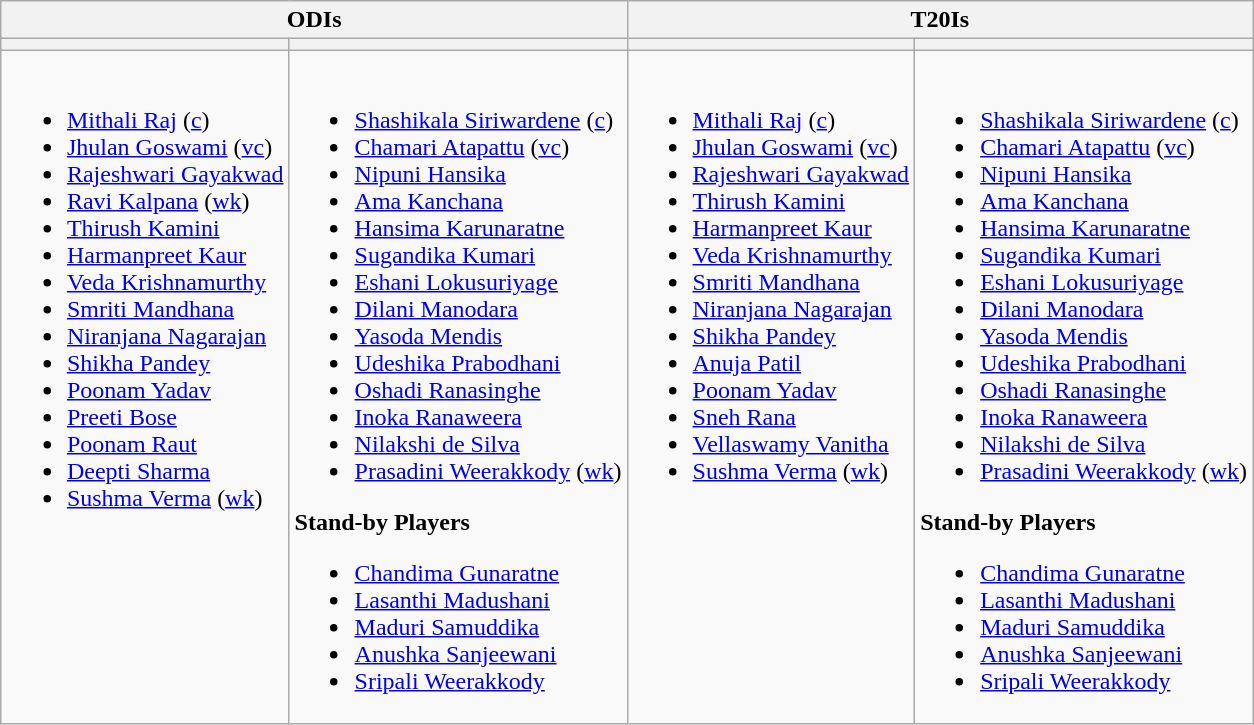<table class="wikitable" style="text-align:left; margin:auto">
<tr>
<th colspan=2>ODIs</th>
<th colspan=2>T20Is</th>
</tr>
<tr>
<th></th>
<th></th>
<th></th>
<th></th>
</tr>
<tr style="vertical-align:top">
<td><br><ul><li><a href='#'>Mithali Raj</a> (<a href='#'>c</a>)</li><li><a href='#'>Jhulan Goswami</a> (<a href='#'>vc</a>)</li><li><a href='#'>Rajeshwari Gayakwad</a></li><li><a href='#'>Ravi Kalpana</a> (<a href='#'>wk</a>)</li><li><a href='#'>Thirush Kamini</a></li><li><a href='#'>Harmanpreet Kaur</a></li><li><a href='#'>Veda Krishnamurthy</a></li><li><a href='#'>Smriti Mandhana</a></li><li><a href='#'>Niranjana Nagarajan</a></li><li><a href='#'>Shikha Pandey</a></li><li><a href='#'>Poonam Yadav</a></li><li><a href='#'>Preeti Bose</a></li><li><a href='#'>Poonam Raut</a></li><li><a href='#'>Deepti Sharma</a></li><li><a href='#'>Sushma Verma</a> (<a href='#'>wk</a>)</li></ul></td>
<td><br><ul><li><a href='#'>Shashikala Siriwardene</a> (<a href='#'>c</a>)</li><li><a href='#'>Chamari Atapattu</a> (<a href='#'>vc</a>)</li><li><a href='#'>Nipuni Hansika</a></li><li><a href='#'>Ama Kanchana</a></li><li><a href='#'>Hansima Karunaratne</a></li><li><a href='#'>Sugandika Kumari</a></li><li><a href='#'>Eshani Lokusuriyage</a></li><li><a href='#'>Dilani Manodara</a></li><li><a href='#'>Yasoda Mendis</a></li><li><a href='#'>Udeshika Prabodhani</a></li><li><a href='#'>Oshadi Ranasinghe</a></li><li><a href='#'>Inoka Ranaweera</a></li><li><a href='#'>Nilakshi de Silva</a></li><li><a href='#'>Prasadini Weerakkody</a> (<a href='#'>wk</a>)</li></ul><strong>Stand-by Players</strong><ul><li><a href='#'>Chandima Gunaratne</a></li><li><a href='#'>Lasanthi Madushani</a></li><li><a href='#'>Maduri Samuddika</a></li><li><a href='#'>Anushka Sanjeewani</a></li><li><a href='#'>Sripali Weerakkody</a></li></ul></td>
<td><br><ul><li><a href='#'>Mithali Raj</a> (<a href='#'>c</a>)</li><li><a href='#'>Jhulan Goswami</a> (<a href='#'>vc</a>)</li><li><a href='#'>Rajeshwari Gayakwad</a></li><li><a href='#'>Thirush Kamini</a></li><li><a href='#'>Harmanpreet Kaur</a></li><li><a href='#'>Veda Krishnamurthy</a></li><li><a href='#'>Smriti Mandhana</a></li><li><a href='#'>Niranjana Nagarajan</a></li><li><a href='#'>Shikha Pandey</a></li><li><a href='#'>Anuja Patil</a></li><li><a href='#'>Poonam Yadav</a></li><li><a href='#'>Sneh Rana</a></li><li><a href='#'>Vellaswamy Vanitha</a></li><li><a href='#'>Sushma Verma</a> (<a href='#'>wk</a>)</li></ul></td>
<td><br><ul><li><a href='#'>Shashikala Siriwardene</a> (<a href='#'>c</a>)</li><li><a href='#'>Chamari Atapattu</a> (<a href='#'>vc</a>)</li><li><a href='#'>Nipuni Hansika</a></li><li><a href='#'>Ama Kanchana</a></li><li><a href='#'>Hansima Karunaratne</a></li><li><a href='#'>Sugandika Kumari</a></li><li><a href='#'>Eshani Lokusuriyage</a></li><li><a href='#'>Dilani Manodara</a></li><li><a href='#'>Yasoda Mendis</a></li><li><a href='#'>Udeshika Prabodhani</a></li><li><a href='#'>Oshadi Ranasinghe</a></li><li><a href='#'>Inoka Ranaweera</a></li><li><a href='#'>Nilakshi de Silva</a></li><li><a href='#'>Prasadini Weerakkody</a> (<a href='#'>wk</a>)</li></ul><strong>Stand-by Players</strong><ul><li><a href='#'>Chandima Gunaratne</a></li><li><a href='#'>Lasanthi Madushani</a></li><li><a href='#'>Maduri Samuddika</a></li><li><a href='#'>Anushka Sanjeewani</a></li><li><a href='#'>Sripali Weerakkody</a></li></ul></td>
</tr>
</table>
